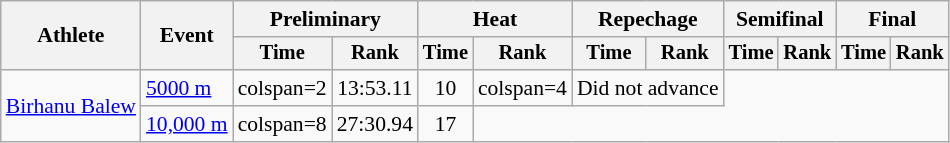<table class="wikitable" style="font-size:90%">
<tr>
<th rowspan=2>Athlete</th>
<th rowspan=2>Event</th>
<th colspan=2>Preliminary</th>
<th colspan=2>Heat</th>
<th colspan=2>Repechage</th>
<th colspan=2>Semifinal</th>
<th colspan=2>Final</th>
</tr>
<tr style=font-size:95%>
<th>Time</th>
<th>Rank</th>
<th>Time</th>
<th>Rank</th>
<th>Time</th>
<th>Rank</th>
<th>Time</th>
<th>Rank</th>
<th>Time</th>
<th>Rank</th>
</tr>
<tr align=center>
<td align=left rowspan=2><a href='#'>Birhanu Balew</a></td>
<td align=left><a href='#'>5000 m</a></td>
<td>colspan=2 </td>
<td>13:53.11</td>
<td>10</td>
<td>colspan=4 </td>
<td colspan=2>Did not advance</td>
</tr>
<tr align=center>
<td align=left><a href='#'>10,000 m</a></td>
<td>colspan=8 </td>
<td>27:30.94</td>
<td>17</td>
</tr>
</table>
